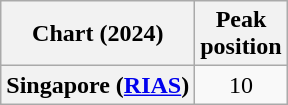<table class="wikitable plainrowheaders" style="text-align:center">
<tr>
<th scope="col">Chart (2024)</th>
<th scope="col">Peak<br>position</th>
</tr>
<tr>
<th scope="row">Singapore (<a href='#'>RIAS</a>)</th>
<td>10</td>
</tr>
</table>
